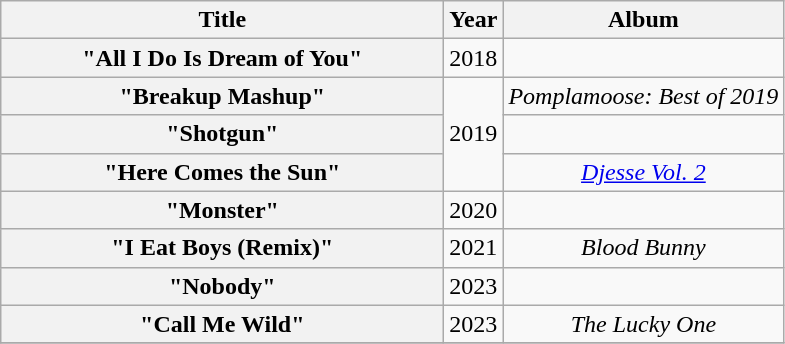<table class="wikitable plainrowheaders" style="text-align:center;">
<tr>
<th scope="col" rowspan="1" style="width:18em;">Title</th>
<th scope="col" rowspan="1" style="width:1em;">Year</th>
<th scope="col" rowspan="1">Album</th>
</tr>
<tr>
<th scope="row">"All I Do Is Dream of You"<br> </th>
<td>2018</td>
<td></td>
</tr>
<tr>
<th scope="row">"Breakup Mashup"<br> </th>
<td rowspan="3">2019</td>
<td><em>Pomplamoose: Best of 2019</em></td>
</tr>
<tr>
<th scope="row">"Shotgun"<br> </th>
<td></td>
</tr>
<tr>
<th scope="row">"Here Comes the Sun"<br> </th>
<td><em><a href='#'>Djesse Vol. 2</a></em></td>
</tr>
<tr>
<th scope="row">"Monster"<br> </th>
<td>2020</td>
<td></td>
</tr>
<tr>
<th scope="row">"I Eat Boys (Remix)"<br> </th>
<td>2021</td>
<td><em>Blood Bunny</em></td>
</tr>
<tr>
<th scope="row">"Nobody"<br> </th>
<td>2023</td>
<td></td>
</tr>
<tr>
<th scope="row">"Call Me Wild"<br> </th>
<td>2023</td>
<td><em>The Lucky One</em></td>
</tr>
<tr>
</tr>
</table>
